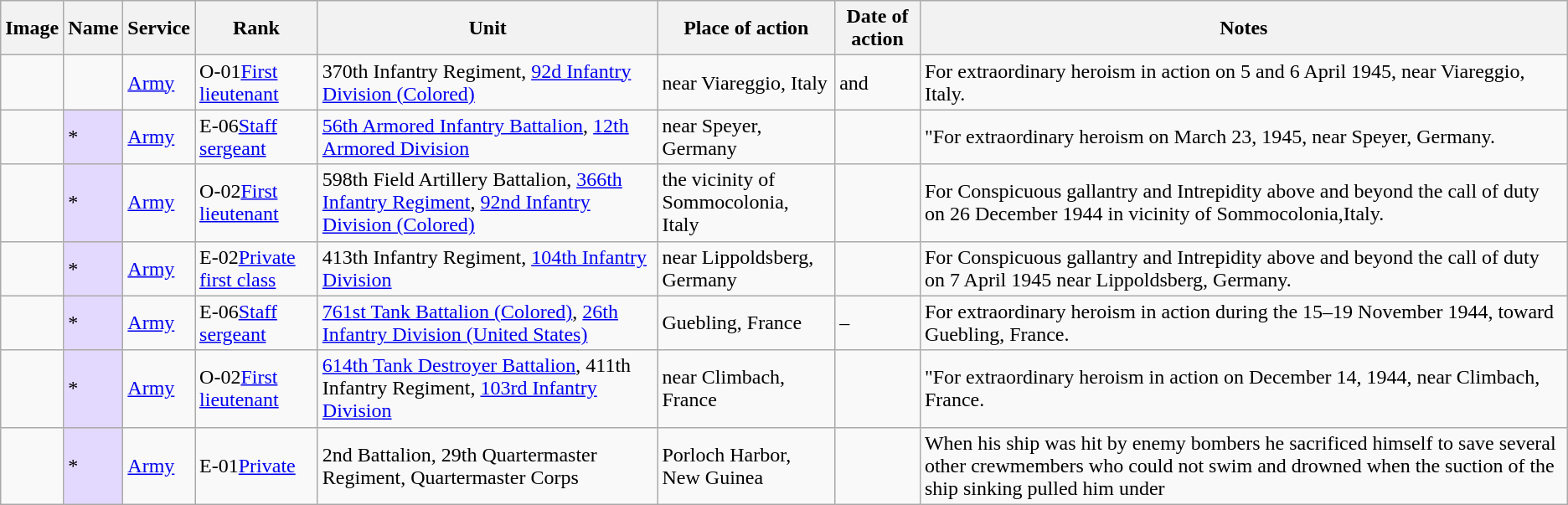<table class="wikitable sortable">
<tr>
<th class="unsortable">Image</th>
<th>Name</th>
<th>Service</th>
<th>Rank</th>
<th>Unit</th>
<th>Place of action</th>
<th>Date of action</th>
<th class="unsortable">Notes</th>
</tr>
<tr>
<td></td>
<td></td>
<td><a href='#'>Army</a></td>
<td><span>O-01</span><a href='#'>First lieutenant</a></td>
<td>370th Infantry Regiment, <a href='#'>92d Infantry Division (Colored)</a></td>
<td>near Viareggio, Italy</td>
<td> and </td>
<td>For extraordinary heroism in action on 5 and 6 April 1945, near Viareggio, Italy.</td>
</tr>
<tr>
<td></td>
<td style="background:#e3d9ff;">*</td>
<td><a href='#'>Army</a></td>
<td><span>E-06</span><a href='#'>Staff sergeant</a></td>
<td><a href='#'>56th Armored Infantry Battalion</a>, <a href='#'>12th Armored Division</a></td>
<td>near Speyer, Germany</td>
<td></td>
<td>"For extraordinary heroism on March 23, 1945, near Speyer, Germany.</td>
</tr>
<tr>
<td></td>
<td style="background:#e3d9ff;">*</td>
<td><a href='#'>Army</a></td>
<td><span>O-02</span><a href='#'>First lieutenant</a></td>
<td>598th Field Artillery Battalion, <a href='#'>366th Infantry Regiment</a>, <a href='#'>92nd Infantry Division (Colored)</a></td>
<td>the vicinity of Sommocolonia,<br>Italy</td>
<td></td>
<td>For Conspicuous gallantry and Intrepidity above and beyond the call of duty on 26 December 1944 in vicinity of Sommocolonia,Italy.</td>
</tr>
<tr>
<td></td>
<td style="background:#e3d9ff;">*</td>
<td><a href='#'>Army</a></td>
<td><span>E-02</span><a href='#'>Private first class</a></td>
<td>413th Infantry Regiment, <a href='#'>104th Infantry Division</a></td>
<td>near Lippoldsberg, Germany</td>
<td></td>
<td>For Conspicuous gallantry and Intrepidity above and beyond the call of duty on 7 April 1945 near Lippoldsberg, Germany.</td>
</tr>
<tr>
<td></td>
<td style="background:#e3d9ff;">*</td>
<td><a href='#'>Army</a></td>
<td><span>E-06</span><a href='#'>Staff sergeant</a></td>
<td><a href='#'>761st Tank Battalion (Colored)</a>, <a href='#'>26th Infantry Division (United States)</a></td>
<td>Guebling, France</td>
<td> – </td>
<td>For extraordinary heroism in action during the 15–19 November 1944, toward Guebling, France.</td>
</tr>
<tr>
<td></td>
<td style="background:#e3d9ff;">*</td>
<td><a href='#'>Army</a></td>
<td><span>O-02</span><a href='#'>First lieutenant</a></td>
<td><a href='#'>614th Tank Destroyer Battalion</a>, 411th Infantry Regiment, <a href='#'>103rd Infantry Division</a></td>
<td>near Climbach, France</td>
<td></td>
<td>"For extraordinary heroism in action on December 14, 1944, near Climbach, France.</td>
</tr>
<tr>
<td></td>
<td style="background:#e3d9ff;">*</td>
<td><a href='#'>Army</a></td>
<td><span>E-01</span><a href='#'>Private</a></td>
<td>2nd Battalion, 29th Quartermaster Regiment, Quartermaster Corps</td>
<td>Porloch Harbor, New Guinea</td>
<td></td>
<td>When his ship was hit by enemy bombers he sacrificed himself to save several other crewmembers who could not swim and drowned when the suction of the ship sinking pulled him under</td>
</tr>
</table>
